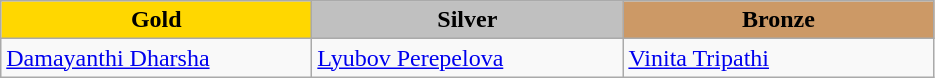<table class="wikitable" style="text-align:left">
<tr align="center">
<td width=200 bgcolor=gold><strong>Gold</strong></td>
<td width=200 bgcolor=silver><strong>Silver</strong></td>
<td width=200 bgcolor=CC9966><strong>Bronze</strong></td>
</tr>
<tr>
<td><a href='#'>Damayanthi Dharsha</a><br><em></em></td>
<td><a href='#'>Lyubov Perepelova</a><br><em></em></td>
<td><a href='#'>Vinita Tripathi</a><br><em></em></td>
</tr>
</table>
